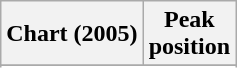<table class="wikitable sortable plainrowheaders" style="text-align:center">
<tr>
<th scope="col">Chart (2005)</th>
<th scope="col">Peak<br> position</th>
</tr>
<tr>
</tr>
<tr>
</tr>
</table>
